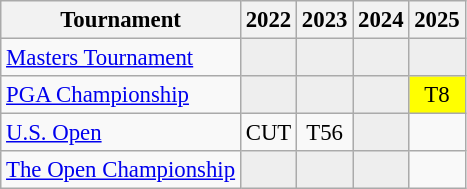<table class="wikitable" style="font-size:95%;text-align:center;">
<tr>
<th>Tournament</th>
<th>2022</th>
<th>2023</th>
<th>2024</th>
<th>2025</th>
</tr>
<tr>
<td align="left"><a href='#'>Masters Tournament</a></td>
<td style="background:#eeeeee;"></td>
<td style="background:#eeeeee;"></td>
<td style="background:#eeeeee;"></td>
<td style="background:#eeeeee;"></td>
</tr>
<tr>
<td align="left"><a href='#'>PGA Championship</a></td>
<td style="background:#eeeeee;"></td>
<td style="background:#eeeeee;"></td>
<td style="background:#eeeeee;"></td>
<td style="background:yellow;">T8</td>
</tr>
<tr>
<td align="left"><a href='#'>U.S. Open</a></td>
<td>CUT</td>
<td>T56</td>
<td style="background:#eeeeee;"></td>
<td></td>
</tr>
<tr>
<td align="left"><a href='#'>The Open Championship</a></td>
<td style="background:#eeeeee;"></td>
<td style="background:#eeeeee;"></td>
<td style="background:#eeeeee;"></td>
<td></td>
</tr>
</table>
